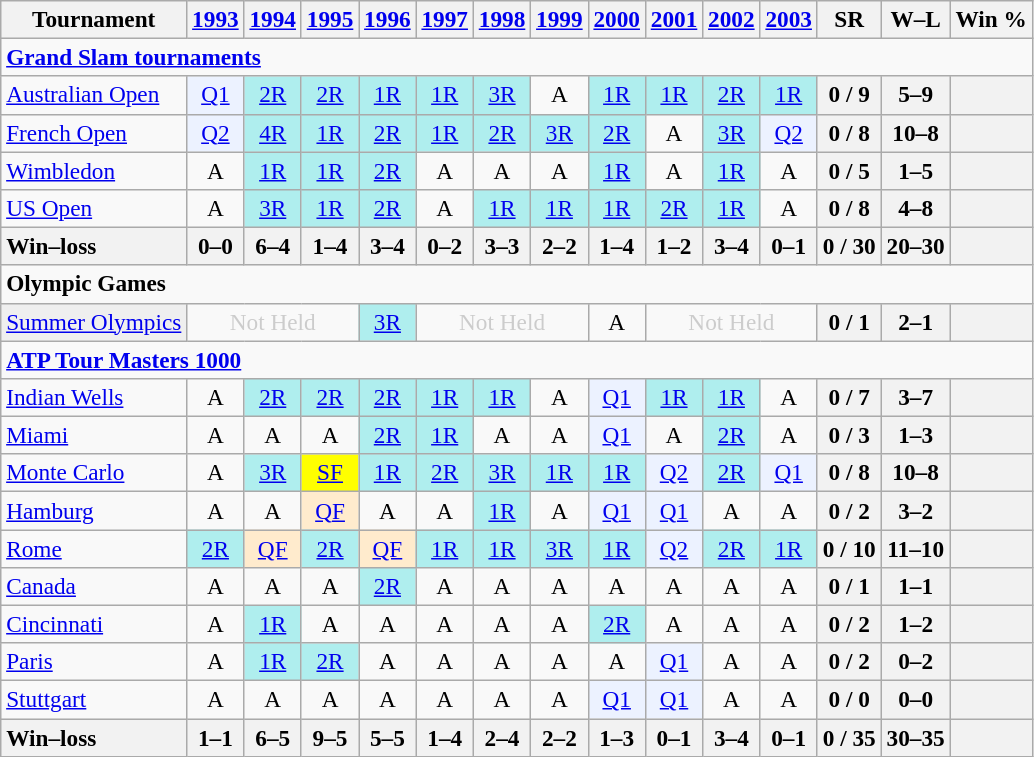<table class=wikitable style=text-align:center;font-size:97%>
<tr>
<th>Tournament</th>
<th><a href='#'>1993</a></th>
<th><a href='#'>1994</a></th>
<th><a href='#'>1995</a></th>
<th><a href='#'>1996</a></th>
<th><a href='#'>1997</a></th>
<th><a href='#'>1998</a></th>
<th><a href='#'>1999</a></th>
<th><a href='#'>2000</a></th>
<th><a href='#'>2001</a></th>
<th><a href='#'>2002</a></th>
<th><a href='#'>2003</a></th>
<th>SR</th>
<th>W–L</th>
<th>Win %</th>
</tr>
<tr>
<td colspan=23 align=left><strong><a href='#'>Grand Slam tournaments</a></strong></td>
</tr>
<tr>
<td align=left><a href='#'>Australian Open</a></td>
<td bgcolor=ecf2ff><a href='#'>Q1</a></td>
<td bgcolor=afeeee><a href='#'>2R</a></td>
<td bgcolor=afeeee><a href='#'>2R</a></td>
<td bgcolor=afeeee><a href='#'>1R</a></td>
<td bgcolor=afeeee><a href='#'>1R</a></td>
<td bgcolor=afeeee><a href='#'>3R</a></td>
<td>A</td>
<td bgcolor=afeeee><a href='#'>1R</a></td>
<td bgcolor=afeeee><a href='#'>1R</a></td>
<td bgcolor=afeeee><a href='#'>2R</a></td>
<td bgcolor=afeeee><a href='#'>1R</a></td>
<th>0 / 9</th>
<th>5–9</th>
<th></th>
</tr>
<tr>
<td align=left><a href='#'>French Open</a></td>
<td bgcolor=ecf2ff><a href='#'>Q2</a></td>
<td bgcolor=afeeee><a href='#'>4R</a></td>
<td bgcolor=afeeee><a href='#'>1R</a></td>
<td bgcolor=afeeee><a href='#'>2R</a></td>
<td bgcolor=afeeee><a href='#'>1R</a></td>
<td bgcolor=afeeee><a href='#'>2R</a></td>
<td bgcolor=afeeee><a href='#'>3R</a></td>
<td bgcolor=afeeee><a href='#'>2R</a></td>
<td>A</td>
<td bgcolor=afeeee><a href='#'>3R</a></td>
<td bgcolor=ecf2ff><a href='#'>Q2</a></td>
<th>0 / 8</th>
<th>10–8</th>
<th></th>
</tr>
<tr>
<td align=left><a href='#'>Wimbledon</a></td>
<td>A</td>
<td bgcolor=afeeee><a href='#'>1R</a></td>
<td bgcolor=afeeee><a href='#'>1R</a></td>
<td bgcolor=afeeee><a href='#'>2R</a></td>
<td>A</td>
<td>A</td>
<td>A</td>
<td bgcolor=afeeee><a href='#'>1R</a></td>
<td>A</td>
<td bgcolor=afeeee><a href='#'>1R</a></td>
<td>A</td>
<th>0 / 5</th>
<th>1–5</th>
<th></th>
</tr>
<tr>
<td align=left><a href='#'>US Open</a></td>
<td>A</td>
<td bgcolor=afeeee><a href='#'>3R</a></td>
<td bgcolor=afeeee><a href='#'>1R</a></td>
<td bgcolor=afeeee><a href='#'>2R</a></td>
<td>A</td>
<td bgcolor=afeeee><a href='#'>1R</a></td>
<td bgcolor=afeeee><a href='#'>1R</a></td>
<td bgcolor=afeeee><a href='#'>1R</a></td>
<td bgcolor=afeeee><a href='#'>2R</a></td>
<td bgcolor=afeeee><a href='#'>1R</a></td>
<td>A</td>
<th>0 / 8</th>
<th>4–8</th>
<th></th>
</tr>
<tr>
<th style=text-align:left>Win–loss</th>
<th>0–0</th>
<th>6–4</th>
<th>1–4</th>
<th>3–4</th>
<th>0–2</th>
<th>3–3</th>
<th>2–2</th>
<th>1–4</th>
<th>1–2</th>
<th>3–4</th>
<th>0–1</th>
<th>0 / 30</th>
<th>20–30</th>
<th></th>
</tr>
<tr>
<td colspan=22 align=left><strong>Olympic Games</strong></td>
</tr>
<tr>
<td style=background:#EFEFEF align=left><a href='#'>Summer Olympics</a></td>
<td colspan=3 style=color:#cccccc>Not Held</td>
<td style=background:#afeeee><a href='#'>3R</a></td>
<td colspan=3 style=color:#cccccc>Not Held</td>
<td>A</td>
<td colspan=3 style=color:#cccccc>Not Held</td>
<th>0 / 1</th>
<th>2–1</th>
<th></th>
</tr>
<tr>
<td colspan=25 style=text-align:left><strong><a href='#'>ATP Tour Masters 1000</a></strong></td>
</tr>
<tr>
<td align=left><a href='#'>Indian Wells</a></td>
<td>A</td>
<td bgcolor=afeeee><a href='#'>2R</a></td>
<td bgcolor=afeeee><a href='#'>2R</a></td>
<td bgcolor=afeeee><a href='#'>2R</a></td>
<td bgcolor=afeeee><a href='#'>1R</a></td>
<td bgcolor=afeeee><a href='#'>1R</a></td>
<td>A</td>
<td bgcolor=ecf2ff><a href='#'>Q1</a></td>
<td bgcolor=afeeee><a href='#'>1R</a></td>
<td bgcolor=afeeee><a href='#'>1R</a></td>
<td>A</td>
<th>0 / 7</th>
<th>3–7</th>
<th></th>
</tr>
<tr>
<td align=left><a href='#'>Miami</a></td>
<td>A</td>
<td>A</td>
<td>A</td>
<td bgcolor=afeeee><a href='#'>2R</a></td>
<td bgcolor=afeeee><a href='#'>1R</a></td>
<td>A</td>
<td>A</td>
<td bgcolor=ecf2ff><a href='#'>Q1</a></td>
<td>A</td>
<td bgcolor=afeeee><a href='#'>2R</a></td>
<td>A</td>
<th>0 / 3</th>
<th>1–3</th>
<th></th>
</tr>
<tr>
<td align=left><a href='#'>Monte Carlo</a></td>
<td>A</td>
<td bgcolor=afeeee><a href='#'>3R</a></td>
<td bgcolor=yellow><a href='#'>SF</a></td>
<td bgcolor=afeeee><a href='#'>1R</a></td>
<td bgcolor=afeeee><a href='#'>2R</a></td>
<td bgcolor=afeeee><a href='#'>3R</a></td>
<td bgcolor=afeeee><a href='#'>1R</a></td>
<td bgcolor=afeeee><a href='#'>1R</a></td>
<td bgcolor=ecf2ff><a href='#'>Q2</a></td>
<td bgcolor=afeeee><a href='#'>2R</a></td>
<td bgcolor=ecf2ff><a href='#'>Q1</a></td>
<th>0 / 8</th>
<th>10–8</th>
<th></th>
</tr>
<tr>
<td align=left><a href='#'>Hamburg</a></td>
<td>A</td>
<td>A</td>
<td bgcolor=ffebcd><a href='#'>QF</a></td>
<td>A</td>
<td>A</td>
<td bgcolor=afeeee><a href='#'>1R</a></td>
<td>A</td>
<td bgcolor=ecf2ff><a href='#'>Q1</a></td>
<td bgcolor=ecf2ff><a href='#'>Q1</a></td>
<td>A</td>
<td>A</td>
<th>0 / 2</th>
<th>3–2</th>
<th></th>
</tr>
<tr>
<td align=left><a href='#'>Rome</a></td>
<td bgcolor=afeeee><a href='#'>2R</a></td>
<td bgcolor=ffebcd><a href='#'>QF</a></td>
<td bgcolor=afeeee><a href='#'>2R</a></td>
<td bgcolor=ffebcd><a href='#'>QF</a></td>
<td bgcolor=afeeee><a href='#'>1R</a></td>
<td bgcolor=afeeee><a href='#'>1R</a></td>
<td bgcolor=afeeee><a href='#'>3R</a></td>
<td bgcolor=afeeee><a href='#'>1R</a></td>
<td bgcolor=ecf2ff><a href='#'>Q2</a></td>
<td bgcolor=afeeee><a href='#'>2R</a></td>
<td bgcolor=afeeee><a href='#'>1R</a></td>
<th>0 / 10</th>
<th>11–10</th>
<th></th>
</tr>
<tr>
<td align=left><a href='#'>Canada</a></td>
<td>A</td>
<td>A</td>
<td>A</td>
<td bgcolor=afeeee><a href='#'>2R</a></td>
<td>A</td>
<td>A</td>
<td>A</td>
<td>A</td>
<td>A</td>
<td>A</td>
<td>A</td>
<th>0 / 1</th>
<th>1–1</th>
<th></th>
</tr>
<tr>
<td align=left><a href='#'>Cincinnati</a></td>
<td>A</td>
<td bgcolor=afeeee><a href='#'>1R</a></td>
<td>A</td>
<td>A</td>
<td>A</td>
<td>A</td>
<td>A</td>
<td bgcolor=afeeee><a href='#'>2R</a></td>
<td>A</td>
<td>A</td>
<td>A</td>
<th>0 / 2</th>
<th>1–2</th>
<th></th>
</tr>
<tr>
<td align=left><a href='#'>Paris</a></td>
<td>A</td>
<td bgcolor=afeeee><a href='#'>1R</a></td>
<td bgcolor=afeeee><a href='#'>2R</a></td>
<td>A</td>
<td>A</td>
<td>A</td>
<td>A</td>
<td>A</td>
<td bgcolor=ecf2ff><a href='#'>Q1</a></td>
<td>A</td>
<td>A</td>
<th>0 / 2</th>
<th>0–2</th>
<th></th>
</tr>
<tr>
<td align=left><a href='#'>Stuttgart</a></td>
<td>A</td>
<td>A</td>
<td>A</td>
<td>A</td>
<td>A</td>
<td>A</td>
<td>A</td>
<td bgcolor=ecf2ff><a href='#'>Q1</a></td>
<td bgcolor=ecf2ff><a href='#'>Q1</a></td>
<td>A</td>
<td>A</td>
<th>0 / 0</th>
<th>0–0</th>
<th></th>
</tr>
<tr>
<th style=text-align:left>Win–loss</th>
<th>1–1</th>
<th>6–5</th>
<th>9–5</th>
<th>5–5</th>
<th>1–4</th>
<th>2–4</th>
<th>2–2</th>
<th>1–3</th>
<th>0–1</th>
<th>3–4</th>
<th>0–1</th>
<th>0 / 35</th>
<th>30–35</th>
<th></th>
</tr>
</table>
